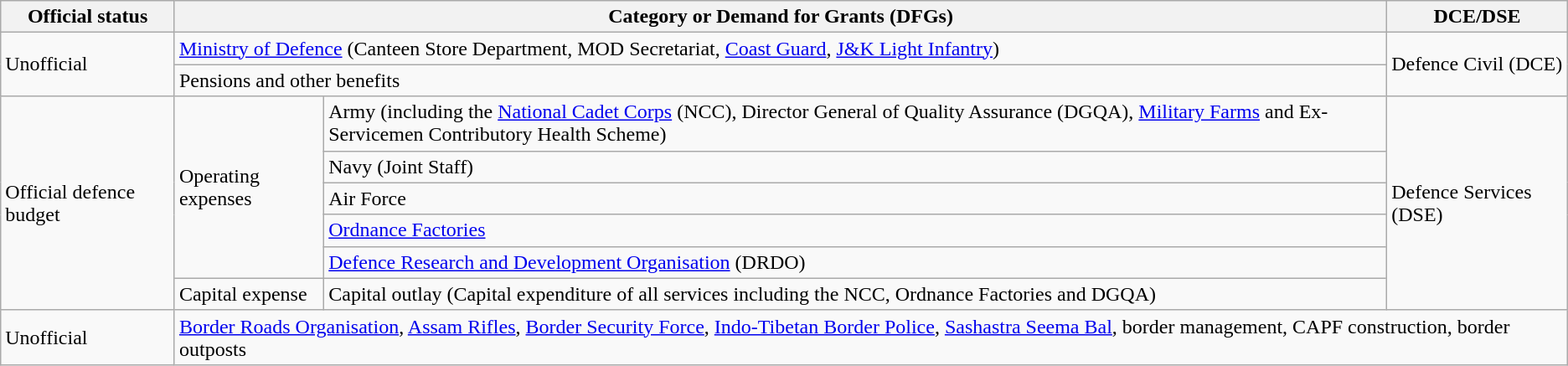<table class="wikitable">
<tr>
<th>Official status</th>
<th colspan="2">Category or Demand for Grants (DFGs)</th>
<th>DCE/DSE</th>
</tr>
<tr>
<td rowspan="2">Unofficial</td>
<td colspan="2"><a href='#'>Ministry of Defence</a> (Canteen Store Department, MOD Secretariat, <a href='#'>Coast Guard</a>, <a href='#'>J&K Light Infantry</a>)</td>
<td rowspan="2">Defence Civil (DCE)</td>
</tr>
<tr>
<td colspan="2">Pensions and other benefits</td>
</tr>
<tr>
<td rowspan="6">Official defence budget</td>
<td rowspan="5">Operating expenses</td>
<td>Army (including the <a href='#'>National Cadet Corps</a> (NCC), Director General of Quality Assurance (DGQA), <a href='#'>Military Farms</a> and Ex-Servicemen Contributory Health Scheme)</td>
<td rowspan="6">Defence Services (DSE)</td>
</tr>
<tr>
<td>Navy (Joint Staff)</td>
</tr>
<tr>
<td>Air Force</td>
</tr>
<tr>
<td><a href='#'>Ordnance Factories</a></td>
</tr>
<tr>
<td><a href='#'>Defence Research and Development Organisation</a> (DRDO)</td>
</tr>
<tr>
<td>Capital expense</td>
<td>Capital outlay (Capital expenditure of all services including the NCC, Ordnance Factories and DGQA)</td>
</tr>
<tr>
<td>Unofficial</td>
<td colspan="3"><a href='#'>Border Roads Organisation</a>, <a href='#'>Assam Rifles</a>, <a href='#'>Border Security Force</a>, <a href='#'>Indo-Tibetan Border Police</a>, <a href='#'>Sashastra Seema Bal</a>, border management, CAPF construction, border outposts</td>
</tr>
</table>
